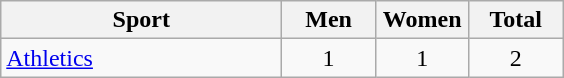<table class="wikitable sortable" style="text-align:center;">
<tr>
<th width="180">Sport</th>
<th width="55">Men</th>
<th width="55">Women</th>
<th width="55">Total</th>
</tr>
<tr>
<td align="left"><a href='#'>Athletics</a></td>
<td>1</td>
<td>1</td>
<td>2</td>
</tr>
</table>
